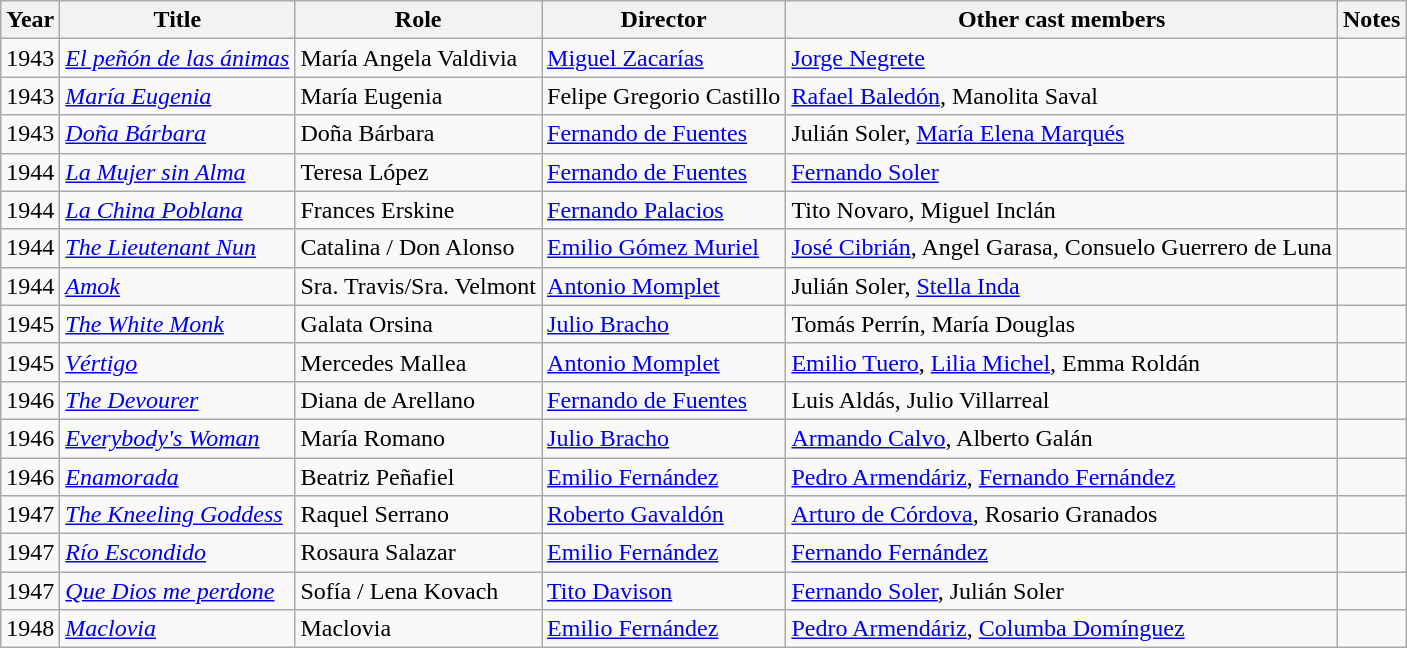<table class="wikitable">
<tr>
<th>Year</th>
<th>Title</th>
<th>Role</th>
<th>Director</th>
<th>Other cast members</th>
<th>Notes</th>
</tr>
<tr>
<td>1943</td>
<td><em><a href='#'>El peñón de las ánimas</a></em></td>
<td>María Angela Valdivia</td>
<td><a href='#'>Miguel Zacarías</a></td>
<td><a href='#'>Jorge Negrete</a></td>
<td></td>
</tr>
<tr>
<td>1943</td>
<td><em><a href='#'>María Eugenia</a></em></td>
<td>María Eugenia</td>
<td>Felipe Gregorio Castillo</td>
<td><a href='#'>Rafael Baledón</a>, Manolita Saval</td>
<td></td>
</tr>
<tr>
<td>1943</td>
<td><em><a href='#'>Doña Bárbara</a></em></td>
<td>Doña Bárbara</td>
<td><a href='#'>Fernando de Fuentes</a></td>
<td>Julián Soler, <a href='#'>María Elena Marqués</a></td>
<td></td>
</tr>
<tr>
<td>1944</td>
<td><em><a href='#'>La Mujer sin Alma</a></em></td>
<td>Teresa López</td>
<td><a href='#'>Fernando de Fuentes</a></td>
<td><a href='#'>Fernando Soler</a></td>
<td></td>
</tr>
<tr>
<td>1944</td>
<td><em><a href='#'>La China Poblana</a></em></td>
<td>Frances Erskine</td>
<td><a href='#'>Fernando Palacios</a></td>
<td>Tito Novaro, Miguel  Inclán</td>
<td></td>
</tr>
<tr>
<td>1944</td>
<td><em><a href='#'>The Lieutenant Nun</a></em></td>
<td>Catalina / Don Alonso</td>
<td><a href='#'>Emilio Gómez Muriel</a></td>
<td><a href='#'>José Cibrián</a>, Angel Garasa, Consuelo Guerrero de Luna</td>
<td></td>
</tr>
<tr>
<td>1944</td>
<td><em><a href='#'>Amok</a></em></td>
<td>Sra. Travis/Sra. Velmont</td>
<td><a href='#'>Antonio Momplet</a></td>
<td>Julián Soler, <a href='#'>Stella Inda</a></td>
<td></td>
</tr>
<tr>
<td>1945</td>
<td><em><a href='#'>The White Monk</a></em></td>
<td>Galata Orsina</td>
<td><a href='#'>Julio Bracho</a></td>
<td>Tomás Perrín, María Douglas</td>
<td></td>
</tr>
<tr>
<td>1945</td>
<td><em><a href='#'>Vértigo</a></em></td>
<td>Mercedes Mallea</td>
<td><a href='#'>Antonio Momplet</a></td>
<td><a href='#'>Emilio Tuero</a>, <a href='#'>Lilia Michel</a>, Emma Roldán</td>
<td></td>
</tr>
<tr>
<td>1946</td>
<td><em><a href='#'>The Devourer</a></em></td>
<td>Diana de Arellano</td>
<td><a href='#'>Fernando de Fuentes</a></td>
<td>Luis Aldás, Julio  Villarreal</td>
<td></td>
</tr>
<tr>
<td>1946</td>
<td><em><a href='#'>Everybody's Woman</a></em></td>
<td>María Romano</td>
<td><a href='#'>Julio Bracho</a></td>
<td><a href='#'>Armando Calvo</a>, Alberto Galán</td>
<td></td>
</tr>
<tr>
<td>1946</td>
<td><em><a href='#'>Enamorada</a></em></td>
<td>Beatriz Peñafiel</td>
<td><a href='#'>Emilio Fernández</a></td>
<td><a href='#'>Pedro Armendáriz</a>, <a href='#'>Fernando Fernández</a></td>
<td></td>
</tr>
<tr>
<td>1947</td>
<td><em><a href='#'>The Kneeling Goddess</a></em></td>
<td>Raquel Serrano</td>
<td><a href='#'>Roberto Gavaldón</a></td>
<td><a href='#'>Arturo de Córdova</a>, Rosario Granados</td>
<td></td>
</tr>
<tr>
<td>1947</td>
<td><em><a href='#'>Río Escondido</a></em></td>
<td>Rosaura Salazar</td>
<td><a href='#'>Emilio Fernández</a></td>
<td><a href='#'>Fernando Fernández</a></td>
<td></td>
</tr>
<tr>
<td>1947</td>
<td><em><a href='#'>Que Dios me perdone</a></em></td>
<td>Sofía / Lena Kovach</td>
<td><a href='#'>Tito Davison</a></td>
<td><a href='#'>Fernando Soler</a>, Julián Soler</td>
<td></td>
</tr>
<tr>
<td>1948</td>
<td><em><a href='#'>Maclovia</a></em></td>
<td>Maclovia</td>
<td><a href='#'>Emilio Fernández</a></td>
<td><a href='#'>Pedro Armendáriz</a>, <a href='#'>Columba Domínguez</a></td>
<td></td>
</tr>
</table>
